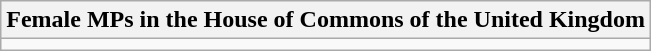<table class="wikitable">
<tr>
<th>Female MPs in the House of Commons of the United Kingdom</th>
</tr>
<tr>
<td></td>
</tr>
</table>
